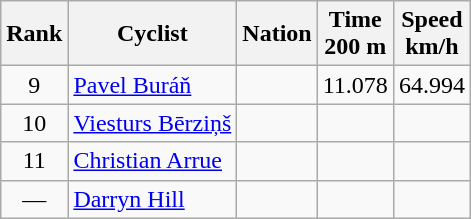<table class="wikitable sortable" style="text-align:center">
<tr>
<th>Rank</th>
<th>Cyclist</th>
<th>Nation</th>
<th>Time<br>200 m</th>
<th>Speed<br>km/h</th>
</tr>
<tr>
<td>9</td>
<td align=left><a href='#'>Pavel Buráň</a></td>
<td align=left></td>
<td>11.078</td>
<td>64.994</td>
</tr>
<tr>
<td>10</td>
<td align=left><a href='#'>Viesturs Bērziņš</a></td>
<td align=left></td>
<td></td>
<td></td>
</tr>
<tr>
<td>11</td>
<td align=left><a href='#'>Christian Arrue</a></td>
<td align=left></td>
<td></td>
<td></td>
</tr>
<tr>
<td data-sort-value=12>—</td>
<td align=left><a href='#'>Darryn Hill</a></td>
<td align=left></td>
<td></td>
<td></td>
</tr>
</table>
